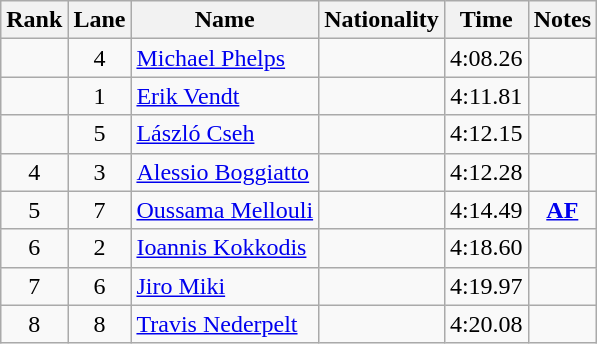<table class="wikitable sortable" style="text-align:center">
<tr>
<th>Rank</th>
<th>Lane</th>
<th>Name</th>
<th>Nationality</th>
<th>Time</th>
<th>Notes</th>
</tr>
<tr>
<td></td>
<td>4</td>
<td align=left><a href='#'>Michael Phelps</a></td>
<td align=left></td>
<td>4:08.26</td>
<td></td>
</tr>
<tr>
<td></td>
<td>1</td>
<td align=left><a href='#'>Erik Vendt</a></td>
<td align=left></td>
<td>4:11.81</td>
<td></td>
</tr>
<tr>
<td></td>
<td>5</td>
<td align=left><a href='#'>László Cseh</a></td>
<td align=left></td>
<td>4:12.15</td>
<td></td>
</tr>
<tr>
<td>4</td>
<td>3</td>
<td align=left><a href='#'>Alessio Boggiatto</a></td>
<td align=left></td>
<td>4:12.28</td>
<td></td>
</tr>
<tr>
<td>5</td>
<td>7</td>
<td align=left><a href='#'>Oussama Mellouli</a></td>
<td align=left></td>
<td>4:14.49</td>
<td><strong><a href='#'>AF</a></strong></td>
</tr>
<tr>
<td>6</td>
<td>2</td>
<td align=left><a href='#'>Ioannis Kokkodis</a></td>
<td align=left></td>
<td>4:18.60</td>
<td></td>
</tr>
<tr>
<td>7</td>
<td>6</td>
<td align=left><a href='#'>Jiro Miki</a></td>
<td align=left></td>
<td>4:19.97</td>
<td></td>
</tr>
<tr>
<td>8</td>
<td>8</td>
<td align=left><a href='#'>Travis Nederpelt</a></td>
<td align=left></td>
<td>4:20.08</td>
<td></td>
</tr>
</table>
